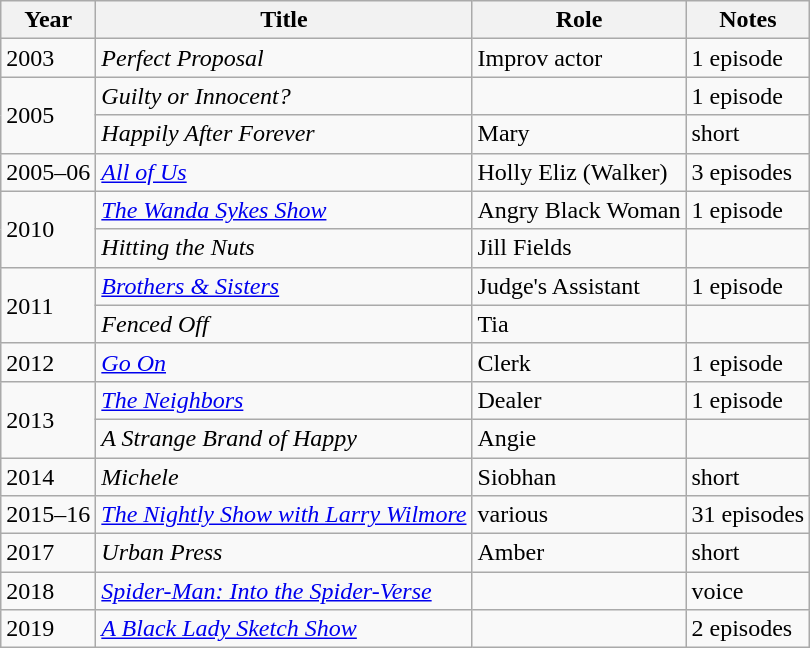<table class="wikitable">
<tr>
<th>Year</th>
<th>Title</th>
<th>Role</th>
<th>Notes</th>
</tr>
<tr>
<td>2003</td>
<td><em>Perfect Proposal</em></td>
<td>Improv actor</td>
<td>1 episode</td>
</tr>
<tr>
<td rowspan=2>2005</td>
<td><em>Guilty or Innocent?</em></td>
<td></td>
<td>1 episode</td>
</tr>
<tr>
<td><em>Happily After Forever</em></td>
<td>Mary</td>
<td>short</td>
</tr>
<tr>
<td>2005–06</td>
<td><em><a href='#'>All of Us</a></em></td>
<td>Holly Eliz (Walker)</td>
<td>3 episodes</td>
</tr>
<tr>
<td rowspan=2>2010</td>
<td><em><a href='#'>The Wanda Sykes Show</a></em></td>
<td>Angry Black Woman</td>
<td>1 episode</td>
</tr>
<tr>
<td><em>Hitting the Nuts</em></td>
<td>Jill Fields</td>
<td></td>
</tr>
<tr>
<td rowspan=2>2011</td>
<td><em><a href='#'>Brothers & Sisters</a></em></td>
<td>Judge's Assistant</td>
<td>1 episode</td>
</tr>
<tr>
<td><em>Fenced Off</em></td>
<td>Tia</td>
<td></td>
</tr>
<tr>
<td>2012</td>
<td><em><a href='#'>Go On</a></em></td>
<td>Clerk</td>
<td>1 episode</td>
</tr>
<tr>
<td rowspan=2>2013</td>
<td><em><a href='#'>The Neighbors</a></em></td>
<td>Dealer</td>
<td>1 episode</td>
</tr>
<tr>
<td><em>A Strange Brand of Happy</em></td>
<td>Angie</td>
<td></td>
</tr>
<tr>
<td>2014</td>
<td><em>Michele</em></td>
<td>Siobhan</td>
<td>short</td>
</tr>
<tr>
<td>2015–16</td>
<td><em><a href='#'>The Nightly Show with Larry Wilmore</a></em></td>
<td>various</td>
<td>31 episodes</td>
</tr>
<tr>
<td>2017</td>
<td><em>Urban Press</em></td>
<td>Amber</td>
<td>short</td>
</tr>
<tr>
<td>2018</td>
<td><em><a href='#'>Spider-Man: Into the Spider-Verse</a></em></td>
<td></td>
<td>voice</td>
</tr>
<tr>
<td>2019</td>
<td><em><a href='#'>A Black Lady Sketch Show</a></em></td>
<td></td>
<td>2 episodes</td>
</tr>
</table>
